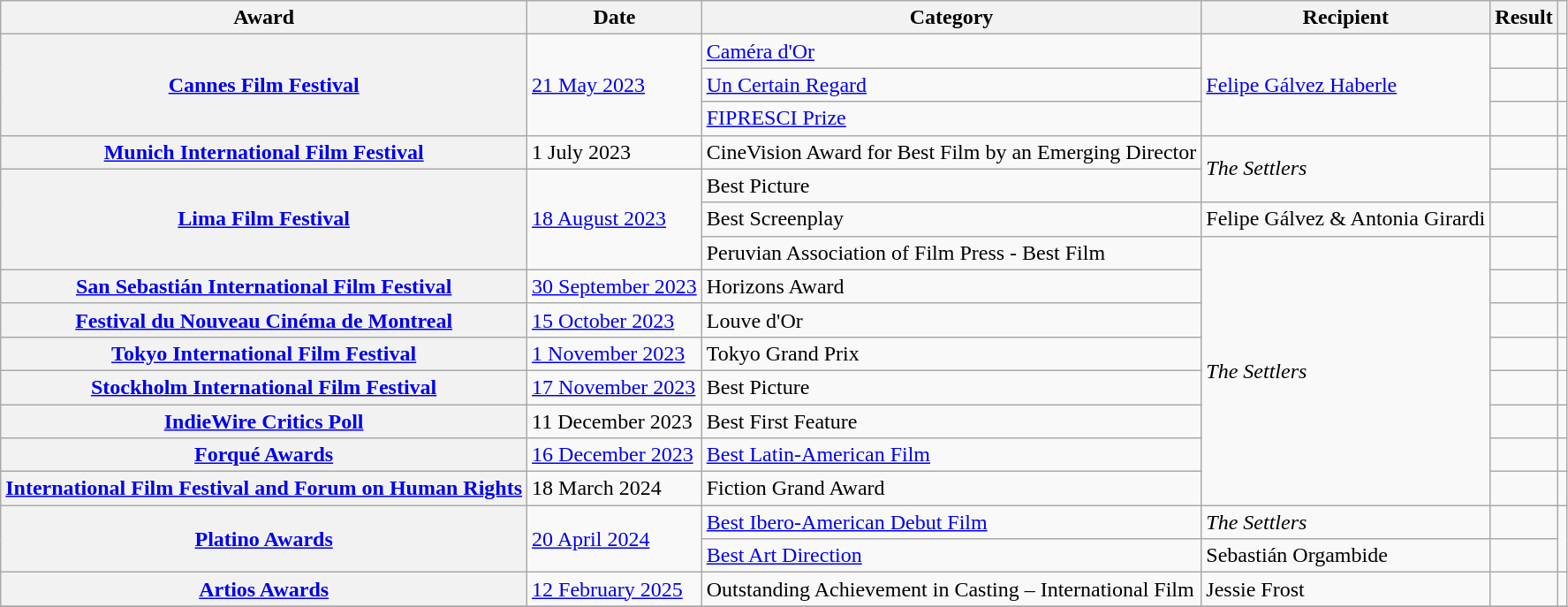<table class="wikitable sortable plainrowheaders">
<tr>
<th>Award</th>
<th>Date</th>
<th>Category</th>
<th>Recipient</th>
<th>Result</th>
<th></th>
</tr>
<tr>
<th scope="row" rowspan="3"><a href='#'>Cannes Film Festival</a></th>
<td rowspan="3"><a href='#'>21 May 2023</a></td>
<td><a href='#'>Caméra d'Or</a></td>
<td rowspan="3"><a href='#'>Felipe Gálvez Haberle</a></td>
<td></td>
<td align="center"></td>
</tr>
<tr>
<td><a href='#'>Un Certain Regard</a></td>
<td></td>
<td align="center"></td>
</tr>
<tr>
<td><a href='#'>FIPRESCI Prize</a></td>
<td></td>
<td align="center"></td>
</tr>
<tr>
<th scope="row"><a href='#'>Munich International Film Festival</a></th>
<td>1 July 2023</td>
<td>CineVision Award for Best Film by an Emerging Director</td>
<td rowspan="2"><em>The Settlers</em></td>
<td></td>
<td align="center"></td>
</tr>
<tr>
<th rowspan="3" scope="row"><a href='#'>Lima Film Festival</a></th>
<td rowspan="3"><a href='#'>18 August 2023</a></td>
<td>Best Picture</td>
<td></td>
<td align="center" rowspan="3"></td>
</tr>
<tr>
<td>Best Screenplay</td>
<td>Felipe Gálvez & Antonia Girardi</td>
<td></td>
</tr>
<tr>
<td>Peruvian Association of Film Press - Best Film</td>
<td rowspan="8"><em>The Settlers</em></td>
<td></td>
</tr>
<tr>
<th scope="row"><a href='#'>San Sebastián International Film Festival</a></th>
<td><a href='#'>30 September 2023</a></td>
<td>Horizons Award</td>
<td></td>
<td align="center"></td>
</tr>
<tr>
<th scope="row"><a href='#'>Festival du Nouveau Cinéma de Montreal</a></th>
<td><a href='#'>15 October 2023</a></td>
<td>Louve d'Or</td>
<td></td>
<td align="center"></td>
</tr>
<tr>
<th scope="row"><a href='#'>Tokyo International Film Festival</a></th>
<td><a href='#'>1 November 2023</a></td>
<td>Tokyo Grand Prix</td>
<td></td>
<td align="center"></td>
</tr>
<tr>
<th scope="row"><a href='#'>Stockholm International Film Festival</a></th>
<td><a href='#'>17 November 2023</a></td>
<td>Best Picture</td>
<td></td>
<td align="center"></td>
</tr>
<tr>
<th scope="row"><a href='#'>IndieWire Critics Poll</a></th>
<td>11 December 2023</td>
<td>Best First Feature</td>
<td></td>
<td align="center"></td>
</tr>
<tr>
<th scope="row"><a href='#'>Forqué Awards</a></th>
<td><a href='#'>16 December 2023</a></td>
<td><a href='#'>Best Latin-American Film</a></td>
<td></td>
<td></td>
</tr>
<tr>
<th scope="row"><a href='#'>International Film Festival and Forum on Human Rights</a></th>
<td>18 March 2024</td>
<td>Fiction Grand Award</td>
<td></td>
<td align="center"></td>
</tr>
<tr>
<th scope="row" rowspan="2"><a href='#'>Platino Awards</a></th>
<td rowspan="2"><a href='#'>20 April 2024</a></td>
<td><a href='#'>Best Ibero-American Debut Film</a></td>
<td><em>The Settlers</em></td>
<td></td>
<td rowspan="2"></td>
</tr>
<tr>
<td><a href='#'>Best Art Direction</a></td>
<td>Sebastián Orgambide</td>
<td></td>
</tr>
<tr>
<th scope="row"><a href='#'>Artios Awards</a></th>
<td><a href='#'>12 February 2025</a></td>
<td>Outstanding Achievement in Casting – International Film</td>
<td>Jessie Frost</td>
<td></td>
<td align="center"></td>
</tr>
<tr>
</tr>
</table>
